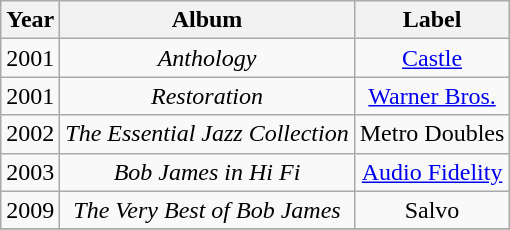<table class="wikitable" style="text-align:center;">
<tr>
<th>Year</th>
<th>Album</th>
<th>Label</th>
</tr>
<tr>
<td>2001</td>
<td><em>Anthology</em></td>
<td><a href='#'>Castle</a></td>
</tr>
<tr>
<td>2001</td>
<td><em>Restoration</em></td>
<td><a href='#'>Warner Bros.</a></td>
</tr>
<tr>
<td>2002</td>
<td><em>The Essential Jazz Collection</em></td>
<td>Metro Doubles</td>
</tr>
<tr>
<td>2003</td>
<td><em>Bob James in Hi Fi</em></td>
<td><a href='#'>Audio Fidelity</a></td>
</tr>
<tr>
<td>2009</td>
<td><em>The Very Best of Bob James</em></td>
<td>Salvo</td>
</tr>
<tr>
</tr>
</table>
